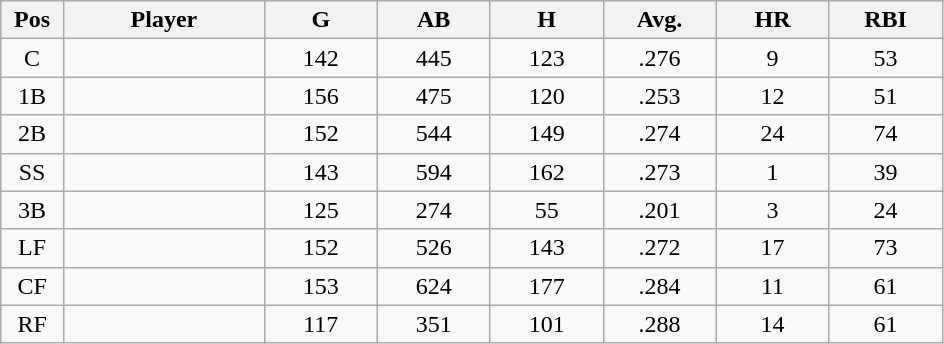<table class="wikitable sortable">
<tr>
<th bgcolor="#DDDDFF" width="5%">Pos</th>
<th bgcolor="#DDDDFF" width="16%">Player</th>
<th bgcolor="#DDDDFF" width="9%">G</th>
<th bgcolor="#DDDDFF" width="9%">AB</th>
<th bgcolor="#DDDDFF" width="9%">H</th>
<th bgcolor="#DDDDFF" width="9%">Avg.</th>
<th bgcolor="#DDDDFF" width="9%">HR</th>
<th bgcolor="#DDDDFF" width="9%">RBI</th>
</tr>
<tr align="center">
<td>C</td>
<td></td>
<td>142</td>
<td>445</td>
<td>123</td>
<td>.276</td>
<td>9</td>
<td>53</td>
</tr>
<tr align="center">
<td>1B</td>
<td></td>
<td>156</td>
<td>475</td>
<td>120</td>
<td>.253</td>
<td>12</td>
<td>51</td>
</tr>
<tr align="center">
<td>2B</td>
<td></td>
<td>152</td>
<td>544</td>
<td>149</td>
<td>.274</td>
<td>24</td>
<td>74</td>
</tr>
<tr align="center">
<td>SS</td>
<td></td>
<td>143</td>
<td>594</td>
<td>162</td>
<td>.273</td>
<td>1</td>
<td>39</td>
</tr>
<tr align="center">
<td>3B</td>
<td></td>
<td>125</td>
<td>274</td>
<td>55</td>
<td>.201</td>
<td>3</td>
<td>24</td>
</tr>
<tr align="center">
<td>LF</td>
<td></td>
<td>152</td>
<td>526</td>
<td>143</td>
<td>.272</td>
<td>17</td>
<td>73</td>
</tr>
<tr align="center">
<td>CF</td>
<td></td>
<td>153</td>
<td>624</td>
<td>177</td>
<td>.284</td>
<td>11</td>
<td>61</td>
</tr>
<tr align="center">
<td>RF</td>
<td></td>
<td>117</td>
<td>351</td>
<td>101</td>
<td>.288</td>
<td>14</td>
<td>61</td>
</tr>
</table>
